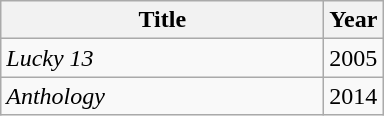<table class="wikitable">
<tr>
<th scope="col" style="width:13em;">Title</th>
<th scope="col" style="width:1em;">Year</th>
</tr>
<tr>
<td><em>Lucky 13</em></td>
<td>2005</td>
</tr>
<tr>
<td><em>Anthology</em></td>
<td>2014</td>
</tr>
</table>
